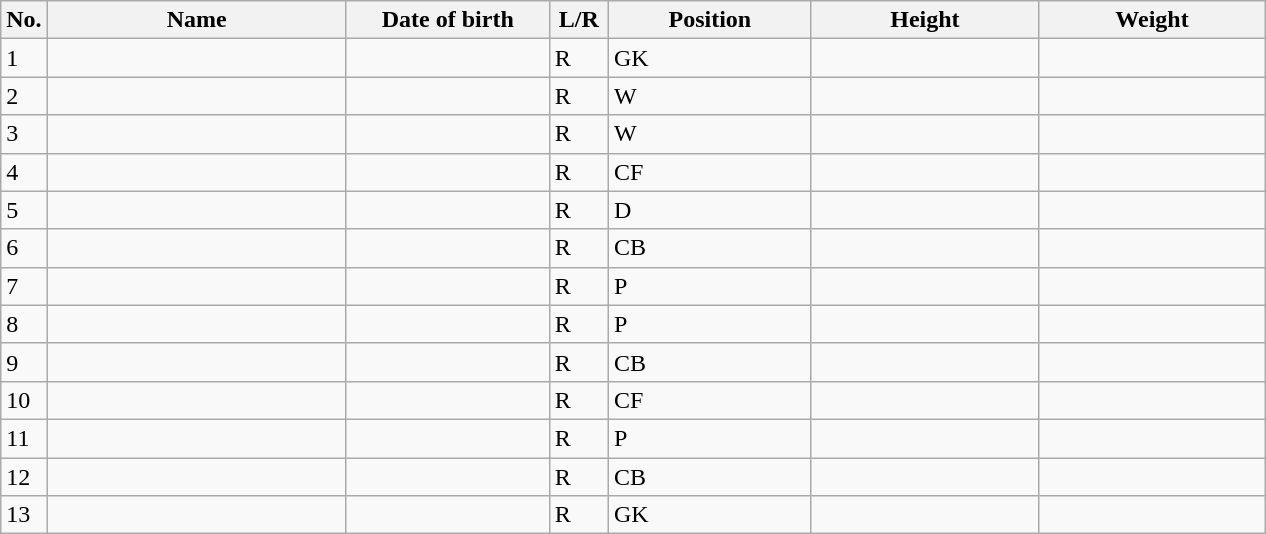<table class=wikitable sortable style=font-size:100%; text-align:center;>
<tr>
<th>No.</th>
<th style=width:12em>Name</th>
<th style=width:8em>Date of birth</th>
<th style=width:2em>L/R</th>
<th style=width:8em>Position</th>
<th style=width:9em>Height</th>
<th style=width:9em>Weight</th>
</tr>
<tr>
<td>1</td>
<td align=left></td>
<td></td>
<td>R</td>
<td>GK</td>
<td></td>
<td></td>
</tr>
<tr>
<td>2</td>
<td align=left></td>
<td></td>
<td>R</td>
<td>W</td>
<td></td>
<td></td>
</tr>
<tr>
<td>3</td>
<td align=left></td>
<td></td>
<td>R</td>
<td>W</td>
<td></td>
<td></td>
</tr>
<tr>
<td>4</td>
<td align=left></td>
<td></td>
<td>R</td>
<td>CF</td>
<td></td>
<td></td>
</tr>
<tr>
<td>5</td>
<td align=left></td>
<td></td>
<td>R</td>
<td>D</td>
<td></td>
<td></td>
</tr>
<tr>
<td>6</td>
<td align=left></td>
<td></td>
<td>R</td>
<td>CB</td>
<td></td>
<td></td>
</tr>
<tr>
<td>7</td>
<td align=left></td>
<td></td>
<td>R</td>
<td>P</td>
<td></td>
<td></td>
</tr>
<tr>
<td>8</td>
<td align=left></td>
<td></td>
<td>R</td>
<td>P</td>
<td></td>
<td></td>
</tr>
<tr>
<td>9</td>
<td align=left></td>
<td></td>
<td>R</td>
<td>CB</td>
<td></td>
<td></td>
</tr>
<tr>
<td>10</td>
<td align=left></td>
<td></td>
<td>R</td>
<td>CF</td>
<td></td>
<td></td>
</tr>
<tr>
<td>11</td>
<td align=left></td>
<td></td>
<td>R</td>
<td>P</td>
<td></td>
<td></td>
</tr>
<tr>
<td>12</td>
<td align=left></td>
<td></td>
<td>R</td>
<td>CB</td>
<td></td>
<td></td>
</tr>
<tr>
<td>13</td>
<td align=left></td>
<td></td>
<td>R</td>
<td>GK</td>
<td></td>
<td></td>
</tr>
</table>
